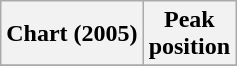<table class="wikitable plainrowheaders" style="text-align:center">
<tr>
<th>Chart (2005)</th>
<th>Peak<br>position</th>
</tr>
<tr>
</tr>
</table>
